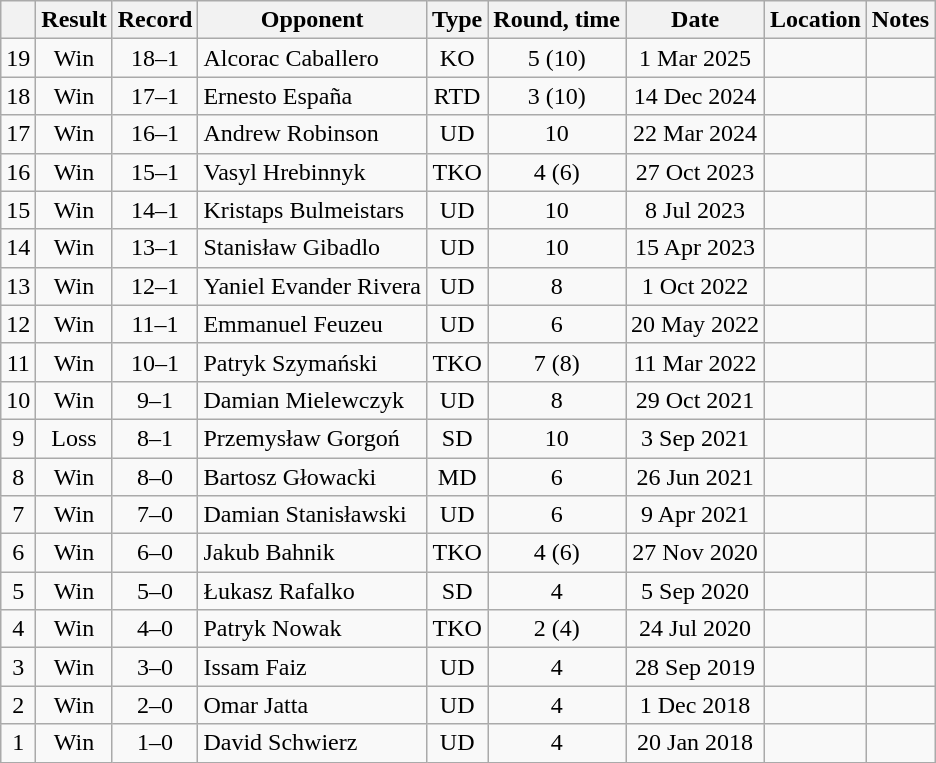<table class="wikitable" style="text-align:center">
<tr>
<th></th>
<th>Result</th>
<th>Record</th>
<th>Opponent</th>
<th>Type</th>
<th>Round, time</th>
<th>Date</th>
<th>Location</th>
<th>Notes</th>
</tr>
<tr>
<td>19</td>
<td>Win</td>
<td>18–1</td>
<td style="text-align:left;">Alcorac Caballero</td>
<td>KO</td>
<td>5 (10) </td>
<td>1 Mar 2025</td>
<td style="text-align:left;"></td>
<td></td>
</tr>
<tr>
<td>18</td>
<td>Win</td>
<td>17–1</td>
<td style="text-align:left;">Ernesto España</td>
<td>RTD</td>
<td>3 (10) </td>
<td>14 Dec 2024</td>
<td style="text-align:left;"></td>
<td></td>
</tr>
<tr>
<td>17</td>
<td>Win</td>
<td>16–1</td>
<td style="text-align:left;">Andrew Robinson</td>
<td>UD</td>
<td>10</td>
<td>22 Mar 2024</td>
<td style="text-align:left;"></td>
<td></td>
</tr>
<tr>
<td>16</td>
<td>Win</td>
<td>15–1</td>
<td style="text-align:left;">Vasyl Hrebinnyk</td>
<td>TKO</td>
<td>4 (6) </td>
<td>27 Oct 2023</td>
<td style="text-align:left;"></td>
<td></td>
</tr>
<tr>
<td>15</td>
<td>Win</td>
<td>14–1</td>
<td style="text-align:left;">Kristaps Bulmeistars</td>
<td>UD</td>
<td>10</td>
<td>8 Jul 2023</td>
<td style="text-align:left;"></td>
<td></td>
</tr>
<tr>
<td>14</td>
<td>Win</td>
<td>13–1</td>
<td style="text-align:left;">Stanisław Gibadlo</td>
<td>UD</td>
<td>10</td>
<td>15 Apr 2023</td>
<td style="text-align:left;"></td>
<td style="text-align:left;"></td>
</tr>
<tr>
<td>13</td>
<td>Win</td>
<td>12–1</td>
<td style="text-align:left;">Yaniel Evander Rivera</td>
<td>UD</td>
<td>8</td>
<td>1 Oct 2022</td>
<td style="text-align:left;"></td>
<td></td>
</tr>
<tr>
<td>12</td>
<td>Win</td>
<td>11–1</td>
<td style="text-align:left;">Emmanuel Feuzeu</td>
<td>UD</td>
<td>6</td>
<td>20 May 2022</td>
<td style="text-align:left;"></td>
<td></td>
</tr>
<tr>
<td>11</td>
<td>Win</td>
<td>10–1</td>
<td style="text-align:left;">Patryk Szymański</td>
<td>TKO</td>
<td>7 (8) </td>
<td>11 Mar 2022</td>
<td style="text-align:left;"></td>
<td></td>
</tr>
<tr>
<td>10</td>
<td>Win</td>
<td>9–1</td>
<td style="text-align:left;">Damian Mielewczyk</td>
<td>UD</td>
<td>8</td>
<td>29 Oct 2021</td>
<td style="text-align:left;"></td>
<td></td>
</tr>
<tr>
<td>9</td>
<td>Loss</td>
<td>8–1</td>
<td style="text-align:left;">Przemysław Gorgoń</td>
<td>SD</td>
<td>10</td>
<td>3 Sep 2021</td>
<td style="text-align:left;"></td>
<td style="text-align:left;"></td>
</tr>
<tr>
<td>8</td>
<td>Win</td>
<td>8–0</td>
<td style="text-align:left;">Bartosz Głowacki</td>
<td>MD</td>
<td>6</td>
<td>26 Jun 2021</td>
<td style="text-align:left;"></td>
<td></td>
</tr>
<tr>
<td>7</td>
<td>Win</td>
<td>7–0</td>
<td style="text-align:left;">Damian Stanisławski</td>
<td>UD</td>
<td>6</td>
<td>9 Apr 2021</td>
<td style="text-align:left;"></td>
<td></td>
</tr>
<tr>
<td>6</td>
<td>Win</td>
<td>6–0</td>
<td style="text-align:left;">Jakub Bahnik</td>
<td>TKO</td>
<td>4 (6) </td>
<td>27 Nov 2020</td>
<td style="text-align:left;"></td>
<td></td>
</tr>
<tr>
<td>5</td>
<td>Win</td>
<td>5–0</td>
<td style="text-align:left;">Łukasz Rafalko</td>
<td>SD</td>
<td>4</td>
<td>5 Sep 2020</td>
<td style="text-align:left;"></td>
<td></td>
</tr>
<tr>
<td>4</td>
<td>Win</td>
<td>4–0</td>
<td style="text-align:left;">Patryk Nowak</td>
<td>TKO</td>
<td>2 (4) </td>
<td>24 Jul 2020</td>
<td style="text-align:left;"></td>
<td></td>
</tr>
<tr>
<td>3</td>
<td>Win</td>
<td>3–0</td>
<td style="text-align:left;">Issam Faiz</td>
<td>UD</td>
<td>4</td>
<td>28 Sep 2019</td>
<td style="text-align:left;"></td>
<td></td>
</tr>
<tr>
<td>2</td>
<td>Win</td>
<td>2–0</td>
<td style="text-align:left;">Omar Jatta</td>
<td>UD</td>
<td>4</td>
<td>1 Dec 2018</td>
<td style="text-align:left;"></td>
<td></td>
</tr>
<tr>
<td>1</td>
<td>Win</td>
<td>1–0</td>
<td style="text-align:left;">David Schwierz</td>
<td>UD</td>
<td>4</td>
<td>20 Jan 2018</td>
<td style="text-align:left;"></td>
<td></td>
</tr>
</table>
